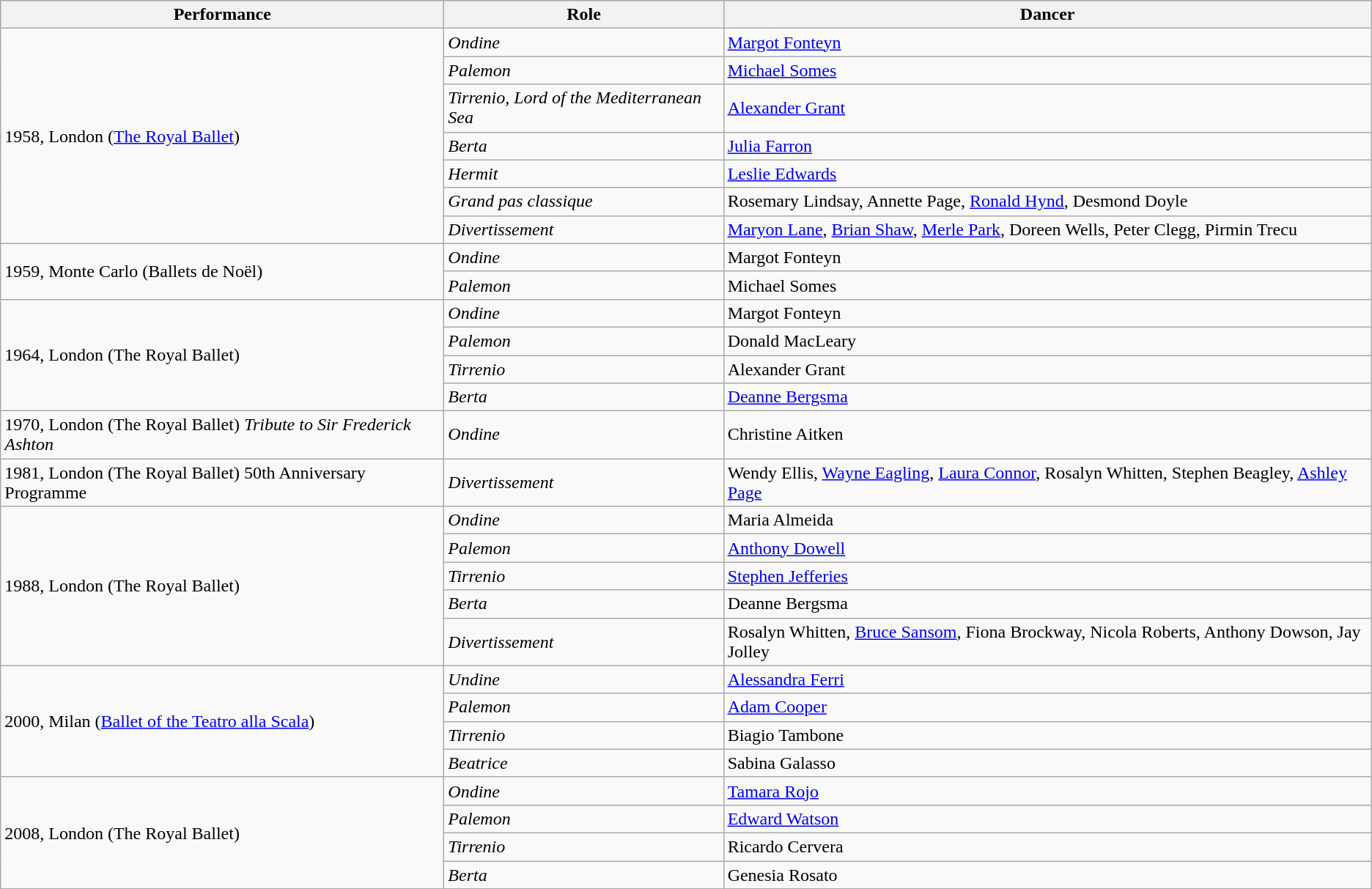<table class="wikitable">
<tr style="background:#b0c4de; text-align:center;">
<th>Performance</th>
<th>Role</th>
<th>Dancer</th>
</tr>
<tr>
<td rowspan="7">1958, London (<a href='#'>The Royal Ballet</a>)</td>
<td><em>Ondine</em></td>
<td><a href='#'>Margot Fonteyn</a></td>
</tr>
<tr>
<td><em>Palemon</em></td>
<td><a href='#'>Michael Somes</a></td>
</tr>
<tr>
<td><em>Tirrenio, Lord of the Mediterranean Sea</em></td>
<td><a href='#'>Alexander Grant</a></td>
</tr>
<tr>
<td><em>Berta</em></td>
<td><a href='#'>Julia Farron</a></td>
</tr>
<tr>
<td><em>Hermit</em></td>
<td><a href='#'>Leslie Edwards</a></td>
</tr>
<tr>
<td><em>Grand pas classique</em></td>
<td>Rosemary Lindsay, Annette Page, <a href='#'>Ronald Hynd</a>, Desmond Doyle</td>
</tr>
<tr>
<td><em>Divertissement</em></td>
<td><a href='#'>Maryon Lane</a>, <a href='#'>Brian Shaw</a>, <a href='#'>Merle Park</a>, Doreen Wells, Peter Clegg, Pirmin Trecu</td>
</tr>
<tr>
<td rowspan="2">1959, Monte Carlo (Ballets de Noël)</td>
<td><em>Ondine</em></td>
<td>Margot Fonteyn</td>
</tr>
<tr>
<td><em>Palemon</em></td>
<td>Michael Somes</td>
</tr>
<tr>
<td rowspan="4">1964, London (The Royal Ballet)</td>
<td><em>Ondine</em></td>
<td>Margot Fonteyn</td>
</tr>
<tr>
<td><em>Palemon</em></td>
<td>Donald MacLeary</td>
</tr>
<tr>
<td><em>Tirrenio</em></td>
<td>Alexander Grant</td>
</tr>
<tr>
<td><em>Berta</em></td>
<td><a href='#'>Deanne Bergsma</a></td>
</tr>
<tr>
<td>1970, London (The Royal Ballet) <em>Tribute to Sir Frederick Ashton</em></td>
<td><em>Ondine</em></td>
<td>Christine Aitken</td>
</tr>
<tr>
<td>1981, London (The Royal Ballet) 50th Anniversary Programme</td>
<td><em>Divertissement</em></td>
<td>Wendy Ellis, <a href='#'>Wayne Eagling</a>, <a href='#'>Laura Connor</a>, Rosalyn Whitten, Stephen Beagley, <a href='#'>Ashley Page</a></td>
</tr>
<tr>
<td rowspan="5">1988, London (The Royal Ballet)</td>
<td><em>Ondine</em></td>
<td>Maria Almeida</td>
</tr>
<tr>
<td><em>Palemon</em></td>
<td><a href='#'>Anthony Dowell</a></td>
</tr>
<tr>
<td><em>Tirrenio</em></td>
<td><a href='#'>Stephen Jefferies</a></td>
</tr>
<tr>
<td><em>Berta</em></td>
<td>Deanne Bergsma</td>
</tr>
<tr>
<td><em>Divertissement</em></td>
<td>Rosalyn Whitten, <a href='#'>Bruce Sansom</a>, Fiona Brockway, Nicola Roberts, Anthony Dowson, Jay Jolley</td>
</tr>
<tr>
<td rowspan="4">2000, Milan (<a href='#'>Ballet of the Teatro alla Scala</a>)</td>
<td><em>Undine</em></td>
<td><a href='#'>Alessandra Ferri</a></td>
</tr>
<tr>
<td><em>Palemon</em></td>
<td><a href='#'>Adam Cooper</a></td>
</tr>
<tr>
<td><em>Tirrenio</em></td>
<td>Biagio Tambone</td>
</tr>
<tr>
<td><em>Beatrice</em></td>
<td>Sabina Galasso</td>
</tr>
<tr>
<td rowspan="5">2008, London (The Royal Ballet)</td>
<td><em>Ondine</em></td>
<td><a href='#'>Tamara Rojo</a></td>
</tr>
<tr>
<td><em>Palemon</em></td>
<td><a href='#'>Edward Watson</a></td>
</tr>
<tr>
<td><em>Tirrenio</em></td>
<td>Ricardo Cervera</td>
</tr>
<tr>
<td><em>Berta</em></td>
<td>Genesia Rosato</td>
</tr>
</table>
